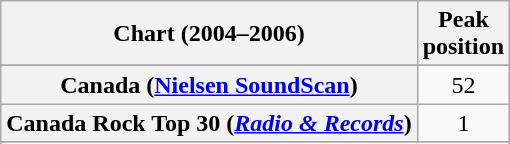<table class="wikitable sortable plainrowheaders" style="text-align:center">
<tr>
<th scope="col">Chart (2004–2006)</th>
<th scope="col">Peak<br>position</th>
</tr>
<tr>
</tr>
<tr>
<th scope="row">Canada (<a href='#'>Nielsen SoundScan</a>)</th>
<td>52</td>
</tr>
<tr>
<th scope="row">Canada Rock Top 30 (<em><a href='#'>Radio & Records</a></em>)</th>
<td>1</td>
</tr>
<tr>
</tr>
<tr>
</tr>
<tr>
</tr>
<tr>
</tr>
<tr>
</tr>
<tr>
</tr>
<tr>
</tr>
<tr>
</tr>
<tr>
</tr>
</table>
